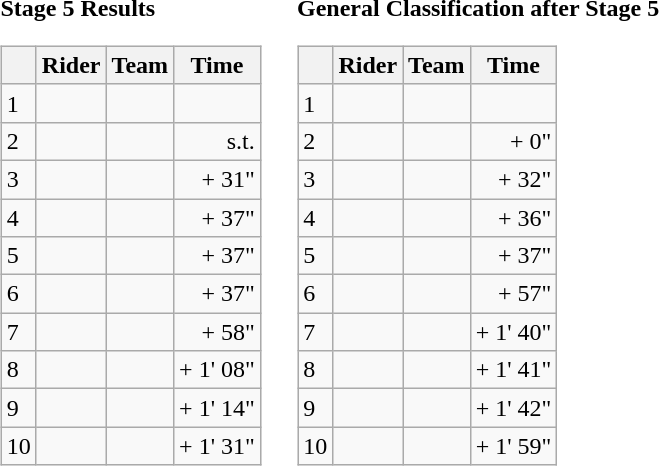<table>
<tr>
<td><strong>Stage 5 Results</strong><br><table class="wikitable">
<tr>
<th></th>
<th>Rider</th>
<th>Team</th>
<th>Time</th>
</tr>
<tr>
<td>1</td>
<td></td>
<td></td>
<td style="text-align:right;"></td>
</tr>
<tr>
<td>2</td>
<td></td>
<td></td>
<td style="text-align:right;">s.t.</td>
</tr>
<tr>
<td>3</td>
<td></td>
<td></td>
<td style="text-align:right;">+ 31"</td>
</tr>
<tr>
<td>4</td>
<td></td>
<td></td>
<td style="text-align:right;">+ 37"</td>
</tr>
<tr>
<td>5</td>
<td></td>
<td></td>
<td style="text-align:right;">+ 37"</td>
</tr>
<tr>
<td>6</td>
<td></td>
<td></td>
<td style="text-align:right;">+ 37"</td>
</tr>
<tr>
<td>7</td>
<td></td>
<td></td>
<td style="text-align:right;">+ 58"</td>
</tr>
<tr>
<td>8</td>
<td></td>
<td></td>
<td style="text-align:right;">+ 1' 08"</td>
</tr>
<tr>
<td>9</td>
<td></td>
<td></td>
<td style="text-align:right;">+ 1' 14"</td>
</tr>
<tr>
<td>10</td>
<td></td>
<td></td>
<td style="text-align:right;">+ 1' 31"</td>
</tr>
</table>
</td>
<td></td>
<td><strong>General Classification after Stage 5</strong><br><table class="wikitable">
<tr>
<th></th>
<th>Rider</th>
<th>Team</th>
<th>Time</th>
</tr>
<tr>
<td>1</td>
<td> </td>
<td></td>
<td style="text-align:right;"></td>
</tr>
<tr>
<td>2</td>
<td></td>
<td></td>
<td style="text-align:right;">+ 0"</td>
</tr>
<tr>
<td>3</td>
<td></td>
<td></td>
<td style="text-align:right;">+ 32"</td>
</tr>
<tr>
<td>4</td>
<td></td>
<td></td>
<td style="text-align:right;">+ 36"</td>
</tr>
<tr>
<td>5</td>
<td></td>
<td></td>
<td style="text-align:right;">+ 37"</td>
</tr>
<tr>
<td>6</td>
<td></td>
<td></td>
<td style="text-align:right;">+ 57"</td>
</tr>
<tr>
<td>7</td>
<td></td>
<td></td>
<td style="text-align:right;">+ 1' 40"</td>
</tr>
<tr>
<td>8</td>
<td></td>
<td></td>
<td style="text-align:right;">+ 1' 41"</td>
</tr>
<tr>
<td>9</td>
<td></td>
<td></td>
<td style="text-align:right;">+ 1' 42"</td>
</tr>
<tr>
<td>10</td>
<td></td>
<td></td>
<td style="text-align:right;">+ 1' 59"</td>
</tr>
</table>
</td>
</tr>
</table>
